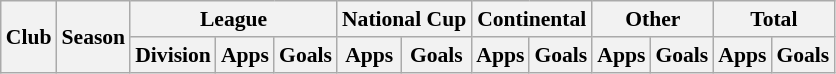<table class="wikitable" style="font-size:90%; text-align:center;">
<tr>
<th rowspan="2">Club</th>
<th rowspan="2">Season</th>
<th colspan="3">League</th>
<th colspan="2">National Cup</th>
<th colspan="2">Continental</th>
<th colspan="2">Other</th>
<th colspan="2">Total</th>
</tr>
<tr>
<th>Division</th>
<th>Apps</th>
<th>Goals</th>
<th>Apps</th>
<th>Goals</th>
<th>Apps</th>
<th>Goals</th>
<th>Apps</th>
<th>Goals</th>
<th>Apps</th>
<th>Goals</th>
</tr>
</table>
